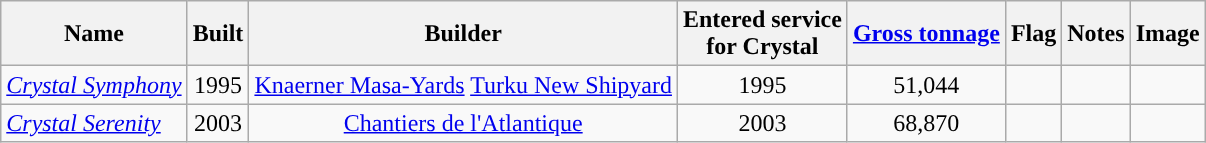<table class="wikitable">
<tr>
<th>Name</th>
<th>Built</th>
<th>Builder</th>
<th>Entered service<br>for Crystal</th>
<th><a href='#'>Gross tonnage</a></th>
<th>Flag</th>
<th>Notes</th>
<th>Image</th>
</tr>
<tr>
<td><em><a href='#'>Crystal Symphony</a></em></td>
<td align="Center">1995</td>
<td align="Center"><a href='#'>Knaerner Masa-Yards</a> <a href='#'>Turku New Shipyard</a></td>
<td align="Center">1995</td>
<td align="Center">51,044</td>
<td align="Center"></td>
<td></td>
<td></td>
</tr>
<tr>
<td><em><a href='#'>Crystal Serenity</a></em></td>
<td align="Center">2003</td>
<td align="Center"><a href='#'>Chantiers de l'Atlantique</a></td>
<td align="Center">2003</td>
<td align="Center">68,870</td>
<td align="Center"></td>
<td></td>
<td></td>
</tr>
</table>
